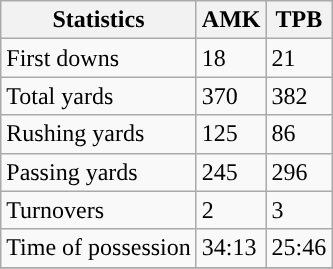<table class="wikitable" style="float: left;">
<tr>
<th>Statistics</th>
<th>AMK</th>
<th>TPB</th>
</tr>
<tr>
<td>First downs</td>
<td>18</td>
<td>21</td>
</tr>
<tr>
<td>Total yards</td>
<td>370</td>
<td>382</td>
</tr>
<tr>
<td>Rushing yards</td>
<td>125</td>
<td>86</td>
</tr>
<tr>
<td>Passing yards</td>
<td>245</td>
<td>296</td>
</tr>
<tr>
<td>Turnovers</td>
<td>2</td>
<td>3</td>
</tr>
<tr>
<td>Time of possession</td>
<td>34:13</td>
<td>25:46</td>
</tr>
<tr>
</tr>
</table>
